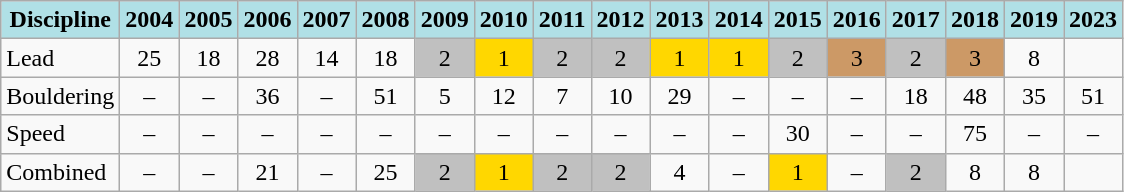<table class="wikitable" style="text-align: center;">
<tr>
<th style="background: #b0e0e6;">Discipline</th>
<th style="background: #b0e0e6;">2004</th>
<th style="background: #b0e0e6;">2005</th>
<th style="background: #b0e0e6;">2006</th>
<th style="background: #b0e0e6;">2007</th>
<th style="background: #b0e0e6;">2008</th>
<th style="background: #b0e0e6;">2009</th>
<th style="background: #b0e0e6;">2010</th>
<th style="background: #b0e0e6;">2011</th>
<th style="background: #b0e0e6;">2012</th>
<th style="background: #b0e0e6;">2013</th>
<th style="background: #b0e0e6;">2014</th>
<th style="background: #b0e0e6;">2015</th>
<th style="background: #b0e0e6;">2016</th>
<th style="background: #b0e0e6;">2017</th>
<th style="background: #b0e0e6;">2018</th>
<th style="background: #b0e0e6;">2019</th>
<th style="background: #b0e0e6;">2023</th>
</tr>
<tr>
<td align="left">Lead</td>
<td>25</td>
<td>18</td>
<td>28</td>
<td>14</td>
<td>18</td>
<td style="background: silver;">2</td>
<td style="background: gold;">1</td>
<td style="background: silver;">2</td>
<td style="background: silver;">2</td>
<td style="background: gold;">1</td>
<td style="background: gold;">1</td>
<td style="background: silver;">2</td>
<td style="background: #cc9966;">3</td>
<td style="background: silver;">2</td>
<td style="background: #cc9966;">3</td>
<td>8</td>
<td></td>
</tr>
<tr>
<td align="left">Bouldering</td>
<td>–</td>
<td>–</td>
<td>36</td>
<td>–</td>
<td>51</td>
<td>5</td>
<td>12</td>
<td>7</td>
<td>10</td>
<td>29</td>
<td>–</td>
<td>–</td>
<td>–</td>
<td>18</td>
<td>48</td>
<td>35</td>
<td>51</td>
</tr>
<tr>
<td align="left">Speed</td>
<td>–</td>
<td>–</td>
<td>–</td>
<td>–</td>
<td>–</td>
<td>–</td>
<td>–</td>
<td>–</td>
<td>–</td>
<td>–</td>
<td>–</td>
<td>30</td>
<td>–</td>
<td>–</td>
<td>75</td>
<td>–</td>
<td>–</td>
</tr>
<tr>
<td align="left">Combined</td>
<td>–</td>
<td>–</td>
<td>21</td>
<td>–</td>
<td>25</td>
<td style="background: silver;">2</td>
<td style="background: gold;">1</td>
<td style="background: silver;">2</td>
<td style="background: silver;">2</td>
<td>4</td>
<td>–</td>
<td style="background: gold;">1</td>
<td>–</td>
<td style="background: silver;">2</td>
<td>8</td>
<td>8</td>
</tr>
</table>
